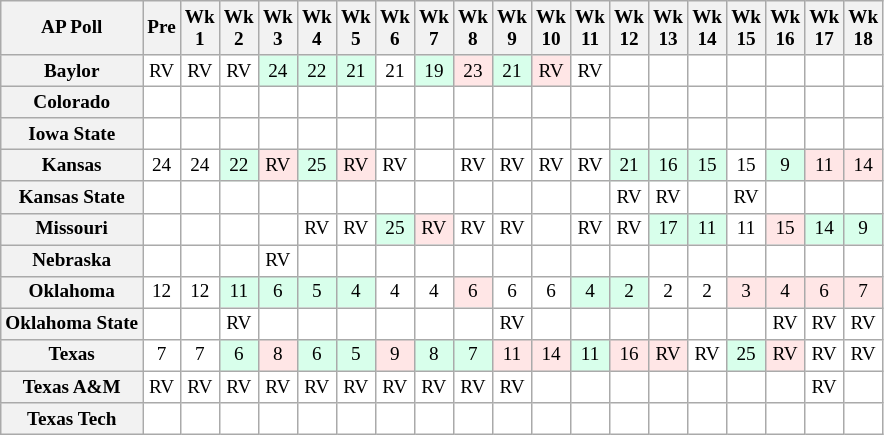<table class="wikitable" style="white-space:nowrap;font-size:80%;">
<tr>
<th>AP Poll</th>
<th>Pre</th>
<th>Wk<br>1</th>
<th>Wk<br>2</th>
<th>Wk<br>3</th>
<th>Wk<br>4</th>
<th>Wk<br>5</th>
<th>Wk<br>6</th>
<th>Wk<br>7</th>
<th>Wk<br>8</th>
<th>Wk<br>9</th>
<th>Wk<br>10</th>
<th>Wk<br>11</th>
<th>Wk<br>12</th>
<th>Wk<br>13</th>
<th>Wk<br>14</th>
<th>Wk<br>15</th>
<th>Wk<br>16</th>
<th>Wk<br>17</th>
<th>Wk<br>18</th>
</tr>
<tr style="text-align:center;">
<th>Baylor</th>
<td style="background:#FFF;">RV</td>
<td style="background:#FFF;">RV</td>
<td style="background:#FFF;">RV</td>
<td style="background:#D8FFEB;">24</td>
<td style="background:#D8FFEB;">22</td>
<td style="background:#D8FFEB;">21</td>
<td style="background:#FFF;">21</td>
<td style="background:#D8FFEB;">19</td>
<td style="background:#FFE6E6;">23</td>
<td style="background:#D8FFEB;">21</td>
<td style="background:#FFE6E6;">RV</td>
<td style="background:#FFF;">RV</td>
<td style="background:#FFF;"></td>
<td style="background:#FFF;"></td>
<td style="background:#FFF;"></td>
<td style="background:#FFF;"></td>
<td style="background:#FFF;"></td>
<td style="background:#FFF;"></td>
<td style="background:#FFF;"></td>
</tr>
<tr style="text-align:center;">
<th>Colorado</th>
<td style="background:#FFF;"></td>
<td style="background:#FFF;"></td>
<td style="background:#FFF;"></td>
<td style="background:#FFF;"></td>
<td style="background:#FFF;"></td>
<td style="background:#FFF;"></td>
<td style="background:#FFF;"></td>
<td style="background:#FFF;"></td>
<td style="background:#FFF;"></td>
<td style="background:#FFF;"></td>
<td style="background:#FFF;"></td>
<td style="background:#FFF;"></td>
<td style="background:#FFF;"></td>
<td style="background:#FFF;"></td>
<td style="background:#FFF;"></td>
<td style="background:#FFF;"></td>
<td style="background:#FFF;"></td>
<td style="background:#FFF;"></td>
<td style="background:#FFF;"></td>
</tr>
<tr style="text-align:center;">
<th>Iowa State</th>
<td style="background:#FFF;"></td>
<td style="background:#FFF;"></td>
<td style="background:#FFF;"></td>
<td style="background:#FFF;"></td>
<td style="background:#FFF;"></td>
<td style="background:#FFF;"></td>
<td style="background:#FFF;"></td>
<td style="background:#FFF;"></td>
<td style="background:#FFF;"></td>
<td style="background:#FFF;"></td>
<td style="background:#FFF;"></td>
<td style="background:#FFF;"></td>
<td style="background:#FFF;"></td>
<td style="background:#FFF;"></td>
<td style="background:#FFF;"></td>
<td style="background:#FFF;"></td>
<td style="background:#FFF;"></td>
<td style="background:#FFF;"></td>
<td style="background:#FFF;"></td>
</tr>
<tr style="text-align:center;">
<th>Kansas</th>
<td style="background:#FFF;">24</td>
<td style="background:#FFF;">24</td>
<td style="background:#D8FFEB;">22</td>
<td style="background:#FFE6E6;">RV</td>
<td style="background:#D8FFEB;">25</td>
<td style="background:#FFE6E6;">RV</td>
<td style="background:#FFF;">RV</td>
<td style="background:#FFF;"></td>
<td style="background:#FFF;">RV</td>
<td style="background:#FFF;">RV</td>
<td style="background:#FFF;">RV</td>
<td style="background:#FFF;">RV</td>
<td style="background:#D8FFEB;">21</td>
<td style="background:#D8FFEB;">16</td>
<td style="background:#D8FFEB;">15</td>
<td style="background:#FFF;">15</td>
<td style="background:#D8FFEB;">9</td>
<td style="background:#FFE6E6;">11</td>
<td style="background:#FFE6E6;">14</td>
</tr>
<tr style="text-align:center;">
<th>Kansas State</th>
<td style="background:#FFF;"></td>
<td style="background:#FFF;"></td>
<td style="background:#FFF;"></td>
<td style="background:#FFF;"></td>
<td style="background:#FFF;"></td>
<td style="background:#FFF;"></td>
<td style="background:#FFF;"></td>
<td style="background:#FFF;"></td>
<td style="background:#FFF;"></td>
<td style="background:#FFF;"></td>
<td style="background:#FFF;"></td>
<td style="background:#FFF;"></td>
<td style="background:#FFF;">RV</td>
<td style="background:#FFF;">RV</td>
<td style="background:#FFF;"></td>
<td style="background:#FFF;">RV</td>
<td style="background:#FFF;"></td>
<td style="background:#FFF;"></td>
<td style="background:#FFF;"></td>
</tr>
<tr style="text-align:center;">
<th>Missouri</th>
<td style="background:#FFF;"></td>
<td style="background:#FFF;"></td>
<td style="background:#FFF;"></td>
<td style="background:#FFF;"></td>
<td style="background:#FFF;">RV</td>
<td style="background:#FFF;">RV</td>
<td style="background:#D8FFEB;">25</td>
<td style="background:#FFE6E6;">RV</td>
<td style="background:#FFF;">RV</td>
<td style="background:#FFF;">RV</td>
<td style="background:#FFF;"></td>
<td style="background:#FFF;">RV</td>
<td style="background:#FFF;">RV</td>
<td style="background:#D8FFEB;">17</td>
<td style="background:#D8FFEB;">11</td>
<td style="background:#FFF;">11</td>
<td style="background:#FFE6E6;">15</td>
<td style="background:#D8FFEB;">14</td>
<td style="background:#D8FFEB;">9</td>
</tr>
<tr style="text-align:center;">
<th>Nebraska</th>
<td style="background:#FFF;"></td>
<td style="background:#FFF;"></td>
<td style="background:#FFF;"></td>
<td style="background:#FFF;">RV</td>
<td style="background:#FFF;"></td>
<td style="background:#FFF;"></td>
<td style="background:#FFF;"></td>
<td style="background:#FFF;"></td>
<td style="background:#FFF;"></td>
<td style="background:#FFF;"></td>
<td style="background:#FFF;"></td>
<td style="background:#FFF;"></td>
<td style="background:#FFF;"></td>
<td style="background:#FFF;"></td>
<td style="background:#FFF;"></td>
<td style="background:#FFF;"></td>
<td style="background:#FFF;"></td>
<td style="background:#FFF;"></td>
<td style="background:#FFF;"></td>
</tr>
<tr style="text-align:center;">
<th>Oklahoma</th>
<td style="background:#FFF;">12</td>
<td style="background:#FFF;">12</td>
<td style="background:#D8FFEB;">11</td>
<td style="background:#D8FFEB;">6</td>
<td style="background:#D8FFEB;">5</td>
<td style="background:#D8FFEB;">4</td>
<td style="background:#FFF;">4</td>
<td style="background:#FFF;">4</td>
<td style="background:#FFE6E6;">6</td>
<td style="background:#FFF;">6</td>
<td style="background:#FFF;">6</td>
<td style="background:#D8FFEB;">4</td>
<td style="background:#D8FFEB;">2</td>
<td style="background:#FFF;">2</td>
<td style="background:#FFF;">2</td>
<td style="background:#FFE6E6;">3</td>
<td style="background:#FFE6E6;">4</td>
<td style="background:#FFE6E6;">6</td>
<td style="background:#FFE6E6;">7</td>
</tr>
<tr style="text-align:center;">
<th>Oklahoma State</th>
<td style="background:#FFF;"></td>
<td style="background:#FFF;"></td>
<td style="background:#FFF;">RV</td>
<td style="background:#FFF;"></td>
<td style="background:#FFF;"></td>
<td style="background:#FFF;"></td>
<td style="background:#FFF;"></td>
<td style="background:#FFF;"></td>
<td style="background:#FFF;"></td>
<td style="background:#FFF;">RV</td>
<td style="background:#FFF;"></td>
<td style="background:#FFF;"></td>
<td style="background:#FFF;"></td>
<td style="background:#FFF;"></td>
<td style="background:#FFF;"></td>
<td style="background:#FFF;"></td>
<td style="background:#FFF;">RV</td>
<td style="background:#FFF;">RV</td>
<td style="background:#FFF;">RV</td>
</tr>
<tr style="text-align:center;">
<th>Texas</th>
<td style="background:#FFF;">7</td>
<td style="background:#FFF;">7</td>
<td style="background:#D8FFEB;">6</td>
<td style="background:#FFE6E6;">8</td>
<td style="background:#D8FFEB;">6</td>
<td style="background:#D8FFEB;">5</td>
<td style="background:#FFE6E6;">9</td>
<td style="background:#D8FFEB;">8</td>
<td style="background:#D8FFEB;">7</td>
<td style="background:#FFE6E6;">11</td>
<td style="background:#FFE6E6;">14</td>
<td style="background:#D8FFEB;">11</td>
<td style="background:#FFE6E6;">16</td>
<td style="background:#FFE6E6;">RV</td>
<td style="background:#FFF;">RV</td>
<td style="background:#D8FFEB;">25</td>
<td style="background:#FFE6E6;">RV</td>
<td style="background:#FFF;">RV</td>
<td style="background:#FFF;">RV</td>
</tr>
<tr style="text-align:center;">
<th>Texas A&M</th>
<td style="background:#FFF;">RV</td>
<td style="background:#FFF;">RV</td>
<td style="background:#FFF;">RV</td>
<td style="background:#FFF;">RV</td>
<td style="background:#FFF;">RV</td>
<td style="background:#FFF;">RV</td>
<td style="background:#FFF;">RV</td>
<td style="background:#FFF;">RV</td>
<td style="background:#FFF;">RV</td>
<td style="background:#FFF;">RV</td>
<td style="background:#FFF;"></td>
<td style="background:#FFF;"></td>
<td style="background:#FFF;"></td>
<td style="background:#FFF;"></td>
<td style="background:#FFF;"></td>
<td style="background:#FFF;"></td>
<td style="background:#FFF;"></td>
<td style="background:#FFF;">RV</td>
<td style="background:#FFF;"></td>
</tr>
<tr style="text-align:center;">
<th>Texas Tech</th>
<td style="background:#FFF;"></td>
<td style="background:#FFF;"></td>
<td style="background:#FFF;"></td>
<td style="background:#FFF;"></td>
<td style="background:#FFF;"></td>
<td style="background:#FFF;"></td>
<td style="background:#FFF;"></td>
<td style="background:#FFF;"></td>
<td style="background:#FFF;"></td>
<td style="background:#FFF;"></td>
<td style="background:#FFF;"></td>
<td style="background:#FFF;"></td>
<td style="background:#FFF;"></td>
<td style="background:#FFF;"></td>
<td style="background:#FFF;"></td>
<td style="background:#FFF;"></td>
<td style="background:#FFF;"></td>
<td style="background:#FFF;"></td>
<td style="background:#FFF;"></td>
</tr>
</table>
